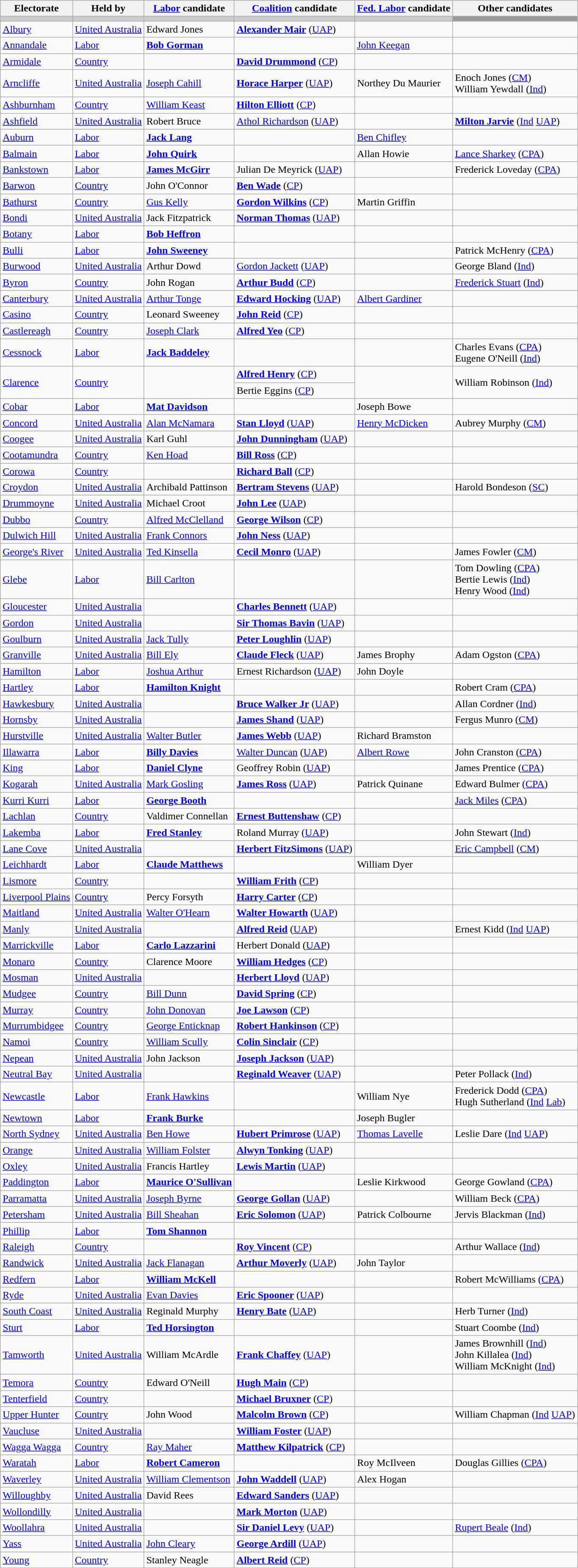<table class="wikitable">
<tr>
<th>Electorate</th>
<th>Held by</th>
<th><a href='#'>Labor</a> candidate</th>
<th><a href='#'>Coalition</a> candidate</th>
<th><a href='#'>Fed. Labor</a> candidate</th>
<th>Other candidates</th>
</tr>
<tr bgcolor="#cccccc">
<td></td>
<td></td>
<td></td>
<td></td>
<td></td>
<td bgcolor="#999999"></td>
</tr>
<tr>
<td><a href='#'>Albury</a></td>
<td><a href='#'>United Australia</a></td>
<td>Edward Jones</td>
<td><strong><a href='#'>Alexander Mair</a></strong> (<a href='#'>UAP</a>)</td>
<td></td>
<td></td>
</tr>
<tr>
<td><a href='#'>Annandale</a></td>
<td><a href='#'>Labor</a></td>
<td><strong><a href='#'>Bob Gorman</a></strong></td>
<td></td>
<td><a href='#'>John Keegan</a></td>
<td></td>
</tr>
<tr>
<td><a href='#'>Armidale</a></td>
<td><a href='#'>Country</a></td>
<td></td>
<td><strong><a href='#'>David Drummond</a></strong> (<a href='#'>CP</a>)</td>
<td></td>
<td></td>
</tr>
<tr>
<td><a href='#'>Arncliffe</a></td>
<td><a href='#'>United Australia</a></td>
<td><a href='#'>Joseph Cahill</a></td>
<td><strong><a href='#'>Horace Harper</a></strong> (<a href='#'>UAP</a>)</td>
<td>Northey Du Maurier</td>
<td>Enoch Jones (<a href='#'>CM</a>)<br>William Yewdall (<a href='#'>Ind</a>)</td>
</tr>
<tr>
<td><a href='#'>Ashburnham</a></td>
<td><a href='#'>Country</a></td>
<td><a href='#'>William Keast</a></td>
<td><strong><a href='#'>Hilton Elliott</a></strong> (<a href='#'>CP</a>)</td>
<td></td>
<td></td>
</tr>
<tr>
<td><a href='#'>Ashfield</a></td>
<td><a href='#'>United Australia</a></td>
<td>Robert Bruce</td>
<td><a href='#'>Athol Richardson</a> (<a href='#'>UAP</a>)</td>
<td></td>
<td><strong><a href='#'>Milton Jarvie</a></strong> (<a href='#'>Ind</a> <a href='#'>UAP</a>)</td>
</tr>
<tr>
<td><a href='#'>Auburn</a></td>
<td><a href='#'>Labor</a></td>
<td><strong><a href='#'>Jack Lang</a></strong></td>
<td></td>
<td><a href='#'>Ben Chifley</a></td>
<td></td>
</tr>
<tr>
<td><a href='#'>Balmain</a></td>
<td><a href='#'>Labor</a></td>
<td><strong><a href='#'>John Quirk</a></strong></td>
<td></td>
<td>Allan Howie</td>
<td><a href='#'>Lance Sharkey</a> (<a href='#'>CPA</a>)</td>
</tr>
<tr>
<td><a href='#'>Bankstown</a></td>
<td><a href='#'>Labor</a></td>
<td><strong><a href='#'>James McGirr</a></strong></td>
<td>Julian De Meyrick (<a href='#'>UAP</a>)</td>
<td></td>
<td>Frederick Loveday (<a href='#'>CPA</a>)</td>
</tr>
<tr>
<td><a href='#'>Barwon</a></td>
<td><a href='#'>Country</a></td>
<td>John O'Connor</td>
<td><strong><a href='#'>Ben Wade</a></strong> (<a href='#'>CP</a>)</td>
<td></td>
<td></td>
</tr>
<tr>
<td><a href='#'>Bathurst</a></td>
<td><a href='#'>Country</a></td>
<td><a href='#'>Gus Kelly</a></td>
<td><strong><a href='#'>Gordon Wilkins</a></strong> (<a href='#'>CP</a>)</td>
<td>Martin Griffin</td>
<td></td>
</tr>
<tr>
<td><a href='#'>Bondi</a></td>
<td><a href='#'>United Australia</a></td>
<td>Jack Fitzpatrick</td>
<td><strong><a href='#'>Norman Thomas</a></strong> (<a href='#'>UAP</a>)</td>
<td></td>
<td></td>
</tr>
<tr>
<td><a href='#'>Botany</a></td>
<td><a href='#'>Labor</a></td>
<td><strong><a href='#'>Bob Heffron</a></strong></td>
<td></td>
<td></td>
<td></td>
</tr>
<tr>
<td><a href='#'>Bulli</a></td>
<td><a href='#'>Labor</a></td>
<td><strong><a href='#'>John Sweeney</a></strong></td>
<td></td>
<td></td>
<td>Patrick McHenry (<a href='#'>CPA</a>)</td>
</tr>
<tr>
<td><a href='#'>Burwood</a></td>
<td><a href='#'>United Australia</a></td>
<td>Arthur Dowd</td>
<td><a href='#'>Gordon Jackett</a> (<a href='#'>UAP</a>)</td>
<td></td>
<td>George Bland (<a href='#'>Ind</a>)</td>
</tr>
<tr>
<td><a href='#'>Byron</a></td>
<td><a href='#'>Country</a></td>
<td>John Rogan</td>
<td><strong><a href='#'>Arthur Budd</a></strong> (<a href='#'>CP</a>)</td>
<td></td>
<td><a href='#'>Frederick Stuart</a> (<a href='#'>Ind</a>)</td>
</tr>
<tr>
<td><a href='#'>Canterbury</a></td>
<td><a href='#'>United Australia</a></td>
<td><a href='#'>Arthur Tonge</a></td>
<td><strong><a href='#'>Edward Hocking</a></strong> (<a href='#'>UAP</a>)</td>
<td><a href='#'>Albert Gardiner</a></td>
<td></td>
</tr>
<tr>
<td><a href='#'>Casino</a></td>
<td><a href='#'>Country</a></td>
<td>Leonard Sweeney</td>
<td><strong><a href='#'>John Reid</a></strong> (<a href='#'>CP</a>)</td>
<td></td>
<td></td>
</tr>
<tr>
<td><a href='#'>Castlereagh</a></td>
<td><a href='#'>Country</a></td>
<td><a href='#'>Joseph Clark</a></td>
<td><strong><a href='#'>Alfred Yeo</a></strong> (<a href='#'>CP</a>)</td>
<td></td>
<td></td>
</tr>
<tr>
<td><a href='#'>Cessnock</a></td>
<td><a href='#'>Labor</a></td>
<td><strong><a href='#'>Jack Baddeley</a></strong></td>
<td></td>
<td></td>
<td>Charles Evans (<a href='#'>CPA</a>)<br>Eugene O'Neill (<a href='#'>Ind</a>)</td>
</tr>
<tr>
<td rowspan="2"><a href='#'>Clarence</a></td>
<td rowspan="2"><a href='#'>Country</a></td>
<td rowspan="2"></td>
<td><strong><a href='#'>Alfred Henry</a></strong> (<a href='#'>CP</a>)</td>
<td rowspan="2"></td>
<td rowspan="2">William Robinson (<a href='#'>Ind</a>)</td>
</tr>
<tr>
<td>Bertie Eggins (<a href='#'>CP</a>)</td>
</tr>
<tr>
<td><a href='#'>Cobar</a></td>
<td><a href='#'>Labor</a></td>
<td><strong><a href='#'>Mat Davidson</a></strong></td>
<td></td>
<td>Joseph Bowe</td>
<td></td>
</tr>
<tr>
<td><a href='#'>Concord</a></td>
<td><a href='#'>United Australia</a></td>
<td><a href='#'>Alan McNamara</a></td>
<td><strong><a href='#'>Stan Lloyd</a></strong> (<a href='#'>UAP</a>)</td>
<td><a href='#'>Henry McDicken</a></td>
<td>Aubrey Murphy (<a href='#'>CM</a>)</td>
</tr>
<tr>
<td><a href='#'>Coogee</a></td>
<td><a href='#'>United Australia</a></td>
<td>Karl Guhl</td>
<td><strong><a href='#'>John Dunningham</a></strong> (<a href='#'>UAP</a>)</td>
<td></td>
<td></td>
</tr>
<tr>
<td><a href='#'>Cootamundra</a></td>
<td><a href='#'>Country</a></td>
<td><a href='#'>Ken Hoad</a></td>
<td><strong><a href='#'>Bill Ross</a></strong> (<a href='#'>CP</a>)</td>
<td></td>
<td></td>
</tr>
<tr>
<td><a href='#'>Corowa</a></td>
<td><a href='#'>Country</a></td>
<td></td>
<td><strong><a href='#'>Richard Ball</a></strong> (<a href='#'>CP</a>)</td>
<td></td>
<td></td>
</tr>
<tr>
<td><a href='#'>Croydon</a></td>
<td><a href='#'>United Australia</a></td>
<td>Archibald Pattinson</td>
<td><strong><a href='#'>Bertram Stevens</a></strong> (<a href='#'>UAP</a>)</td>
<td></td>
<td>Harold Bondeson (<a href='#'>SC</a>)</td>
</tr>
<tr>
<td><a href='#'>Drummoyne</a></td>
<td><a href='#'>United Australia</a></td>
<td>Michael Croot</td>
<td><strong><a href='#'>John Lee</a></strong> (<a href='#'>UAP</a>)</td>
<td></td>
<td></td>
</tr>
<tr>
<td><a href='#'>Dubbo</a></td>
<td><a href='#'>Country</a></td>
<td><a href='#'>Alfred McClelland</a></td>
<td><strong><a href='#'>George Wilson</a></strong> (<a href='#'>CP</a>)</td>
<td></td>
<td></td>
</tr>
<tr>
<td><a href='#'>Dulwich Hill</a></td>
<td><a href='#'>United Australia</a></td>
<td><a href='#'>Frank Connors</a></td>
<td><strong><a href='#'>John Ness</a></strong> (<a href='#'>UAP</a>)</td>
<td></td>
<td></td>
</tr>
<tr>
<td><a href='#'>George's River</a></td>
<td><a href='#'>United Australia</a></td>
<td><a href='#'>Ted Kinsella</a></td>
<td><strong><a href='#'>Cecil Monro</a></strong> (<a href='#'>UAP</a>)</td>
<td></td>
<td>James Fowler (<a href='#'>CM</a>)</td>
</tr>
<tr>
<td><a href='#'>Glebe</a></td>
<td><a href='#'>Labor</a></td>
<td><a href='#'>Bill Carlton</a></td>
<td></td>
<td></td>
<td>Tom Dowling (<a href='#'>CPA</a>)<br>Bertie Lewis (<a href='#'>Ind</a>)<br>Henry Wood (<a href='#'>Ind</a>)</td>
</tr>
<tr>
<td><a href='#'>Gloucester</a></td>
<td><a href='#'>United Australia</a></td>
<td></td>
<td><strong><a href='#'>Charles Bennett</a></strong> (<a href='#'>UAP</a>)</td>
<td></td>
<td></td>
</tr>
<tr>
<td><a href='#'>Gordon</a></td>
<td><a href='#'>United Australia</a></td>
<td></td>
<td><strong><a href='#'>Sir Thomas Bavin</a></strong> (<a href='#'>UAP</a>)</td>
<td></td>
<td></td>
</tr>
<tr>
<td><a href='#'>Goulburn</a></td>
<td><a href='#'>United Australia</a></td>
<td><a href='#'>Jack Tully</a></td>
<td><strong><a href='#'>Peter Loughlin</a></strong> (<a href='#'>UAP</a>)</td>
<td></td>
<td></td>
</tr>
<tr>
<td><a href='#'>Granville</a></td>
<td><a href='#'>United Australia</a></td>
<td><a href='#'>Bill Ely</a></td>
<td><strong><a href='#'>Claude Fleck</a></strong> (<a href='#'>UAP</a>)</td>
<td>James Brophy</td>
<td>Adam Ogston (<a href='#'>CPA</a>)</td>
</tr>
<tr>
<td><a href='#'>Hamilton</a></td>
<td><a href='#'>Labor</a></td>
<td><a href='#'>Joshua Arthur</a></td>
<td>Ernest Richardson (<a href='#'>UAP</a>)</td>
<td>John Doyle</td>
<td></td>
</tr>
<tr>
<td><a href='#'>Hartley</a></td>
<td><a href='#'>Labor</a></td>
<td><strong><a href='#'>Hamilton Knight</a></strong></td>
<td></td>
<td></td>
<td>Robert Cram (<a href='#'>CPA</a>)</td>
</tr>
<tr>
<td><a href='#'>Hawkesbury</a></td>
<td><a href='#'>United Australia</a></td>
<td></td>
<td><strong><a href='#'>Bruce Walker Jr</a></strong> (<a href='#'>UAP</a>)</td>
<td></td>
<td>Allan Cordner (<a href='#'>Ind</a>)</td>
</tr>
<tr>
<td><a href='#'>Hornsby</a></td>
<td><a href='#'>United Australia</a></td>
<td></td>
<td><strong><a href='#'>James Shand</a></strong> (<a href='#'>UAP</a>)</td>
<td></td>
<td>Fergus Munro (<a href='#'>CM</a>)</td>
</tr>
<tr>
<td><a href='#'>Hurstville</a></td>
<td><a href='#'>United Australia</a></td>
<td><a href='#'>Walter Butler</a></td>
<td><strong><a href='#'>James Webb</a></strong> (<a href='#'>UAP</a>)</td>
<td>Richard Bramston</td>
<td></td>
</tr>
<tr>
<td><a href='#'>Illawarra</a></td>
<td><a href='#'>Labor</a></td>
<td><strong><a href='#'>Billy Davies</a></strong></td>
<td><a href='#'>Walter Duncan</a> (<a href='#'>UAP</a>)</td>
<td><a href='#'>Albert Rowe</a></td>
<td>John Cranston (<a href='#'>CPA</a>)</td>
</tr>
<tr>
<td><a href='#'>King</a></td>
<td><a href='#'>Labor</a></td>
<td><strong><a href='#'>Daniel Clyne</a></strong></td>
<td>Geoffrey Robin (<a href='#'>UAP</a>)</td>
<td></td>
<td>James Prentice (<a href='#'>CPA</a>)</td>
</tr>
<tr>
<td><a href='#'>Kogarah</a></td>
<td><a href='#'>United Australia</a></td>
<td><a href='#'>Mark Gosling</a></td>
<td><strong><a href='#'>James Ross</a></strong> (<a href='#'>UAP</a>)</td>
<td>Patrick Quinane</td>
<td>Edward Bulmer (<a href='#'>CPA</a>)</td>
</tr>
<tr>
<td><a href='#'>Kurri Kurri</a></td>
<td><a href='#'>Labor</a></td>
<td><strong><a href='#'>George Booth</a></strong></td>
<td></td>
<td></td>
<td><a href='#'>Jack Miles</a> (<a href='#'>CPA</a>)</td>
</tr>
<tr>
<td><a href='#'>Lachlan</a></td>
<td><a href='#'>Country</a></td>
<td>Valdimer Connellan</td>
<td><strong><a href='#'>Ernest Buttenshaw</a></strong> (<a href='#'>CP</a>)</td>
<td></td>
<td></td>
</tr>
<tr>
<td><a href='#'>Lakemba</a></td>
<td><a href='#'>Labor</a></td>
<td><strong><a href='#'>Fred Stanley</a></strong></td>
<td>Roland Murray (<a href='#'>UAP</a>)</td>
<td></td>
<td>John Stewart (<a href='#'>Ind</a>)</td>
</tr>
<tr>
<td><a href='#'>Lane Cove</a></td>
<td><a href='#'>United Australia</a></td>
<td></td>
<td><strong><a href='#'>Herbert FitzSimons</a></strong> (<a href='#'>UAP</a>)</td>
<td></td>
<td><a href='#'>Eric Campbell</a> (<a href='#'>CM</a>)</td>
</tr>
<tr>
<td><a href='#'>Leichhardt</a></td>
<td><a href='#'>Labor</a></td>
<td><strong><a href='#'>Claude Matthews</a></strong></td>
<td></td>
<td>William Dyer</td>
<td></td>
</tr>
<tr>
<td><a href='#'>Lismore</a></td>
<td><a href='#'>Country</a></td>
<td></td>
<td><strong><a href='#'>William Frith</a></strong> (<a href='#'>CP</a>)</td>
<td></td>
<td></td>
</tr>
<tr>
<td><a href='#'>Liverpool Plains</a></td>
<td><a href='#'>Country</a></td>
<td>Percy Forsyth</td>
<td><strong><a href='#'>Harry Carter</a></strong> (<a href='#'>CP</a>)</td>
<td></td>
<td></td>
</tr>
<tr>
<td><a href='#'>Maitland</a></td>
<td><a href='#'>United Australia</a></td>
<td><a href='#'>Walter O'Hearn</a></td>
<td><strong><a href='#'>Walter Howarth</a></strong> (<a href='#'>UAP</a>)</td>
<td></td>
<td></td>
</tr>
<tr>
<td><a href='#'>Manly</a></td>
<td><a href='#'>United Australia</a></td>
<td></td>
<td><strong><a href='#'>Alfred Reid</a></strong> (<a href='#'>UAP</a>)</td>
<td></td>
<td>Ernest Kidd (<a href='#'>Ind</a> <a href='#'>UAP</a>)</td>
</tr>
<tr>
<td><a href='#'>Marrickville</a></td>
<td><a href='#'>Labor</a></td>
<td><strong><a href='#'>Carlo Lazzarini</a></strong></td>
<td>Herbert Donald (<a href='#'>UAP</a>)</td>
<td></td>
<td></td>
</tr>
<tr>
<td><a href='#'>Monaro</a></td>
<td><a href='#'>Country</a></td>
<td>Clarence Moore</td>
<td><strong><a href='#'>William Hedges</a></strong> (<a href='#'>CP</a>)</td>
<td></td>
<td></td>
</tr>
<tr>
<td><a href='#'>Mosman</a></td>
<td><a href='#'>United Australia</a></td>
<td></td>
<td><strong><a href='#'>Herbert Lloyd</a></strong> (<a href='#'>UAP</a>)</td>
<td></td>
<td></td>
</tr>
<tr>
<td><a href='#'>Mudgee</a></td>
<td><a href='#'>Country</a></td>
<td><a href='#'>Bill Dunn</a></td>
<td><strong><a href='#'>David Spring</a></strong> (<a href='#'>CP</a>)</td>
<td></td>
<td></td>
</tr>
<tr>
<td><a href='#'>Murray</a></td>
<td><a href='#'>Country</a></td>
<td><a href='#'>John Donovan</a></td>
<td><strong><a href='#'>Joe Lawson</a></strong> (<a href='#'>CP</a>)</td>
<td></td>
<td></td>
</tr>
<tr>
<td><a href='#'>Murrumbidgee</a></td>
<td><a href='#'>Country</a></td>
<td><a href='#'>George Enticknap</a></td>
<td><strong><a href='#'>Robert Hankinson</a></strong> (<a href='#'>CP</a>)</td>
<td></td>
<td></td>
</tr>
<tr>
<td><a href='#'>Namoi</a></td>
<td><a href='#'>Country</a></td>
<td><a href='#'>William Scully</a></td>
<td><strong><a href='#'>Colin Sinclair</a></strong> (<a href='#'>CP</a>)</td>
<td></td>
<td></td>
</tr>
<tr>
<td><a href='#'>Nepean</a></td>
<td><a href='#'>United Australia</a></td>
<td>John Jackson</td>
<td><strong><a href='#'>Joseph Jackson</a></strong> (<a href='#'>UAP</a>)</td>
<td></td>
<td></td>
</tr>
<tr>
<td><a href='#'>Neutral Bay</a></td>
<td><a href='#'>United Australia</a></td>
<td></td>
<td><strong><a href='#'>Reginald Weaver</a></strong> (<a href='#'>UAP</a>)</td>
<td></td>
<td>Peter Pollack (<a href='#'>Ind</a>)</td>
</tr>
<tr>
<td><a href='#'>Newcastle</a></td>
<td><a href='#'>Labor</a></td>
<td><a href='#'>Frank Hawkins</a></td>
<td></td>
<td>William Nye</td>
<td>Frederick Dodd (<a href='#'>CPA</a>)<br>Hugh Sutherland (<a href='#'>Ind</a> <a href='#'>Lab</a>)</td>
</tr>
<tr>
<td><a href='#'>Newtown</a></td>
<td><a href='#'>Labor</a></td>
<td><strong><a href='#'>Frank Burke</a></strong></td>
<td></td>
<td>Joseph Bugler</td>
<td></td>
</tr>
<tr>
<td><a href='#'>North Sydney</a></td>
<td><a href='#'>United Australia</a></td>
<td><a href='#'>Ben Howe</a></td>
<td><strong><a href='#'>Hubert Primrose</a></strong> (<a href='#'>UAP</a>)</td>
<td><a href='#'>Thomas Lavelle</a></td>
<td>Leslie Dare (<a href='#'>Ind</a> <a href='#'>UAP</a>)</td>
</tr>
<tr>
<td><a href='#'>Orange</a></td>
<td><a href='#'>United Australia</a></td>
<td><a href='#'>William Folster</a></td>
<td><strong><a href='#'>Alwyn Tonking</a></strong> (<a href='#'>UAP</a>)</td>
<td></td>
<td></td>
</tr>
<tr>
<td><a href='#'>Oxley</a></td>
<td><a href='#'>United Australia</a></td>
<td>Francis Hartley</td>
<td><strong><a href='#'>Lewis Martin</a></strong> (<a href='#'>UAP</a>)</td>
<td></td>
<td></td>
</tr>
<tr>
<td><a href='#'>Paddington</a></td>
<td><a href='#'>Labor</a></td>
<td><strong><a href='#'>Maurice O'Sullivan</a></strong></td>
<td></td>
<td>Leslie Kirkwood</td>
<td>George Gowland (<a href='#'>CPA</a>)</td>
</tr>
<tr>
<td><a href='#'>Parramatta</a></td>
<td><a href='#'>United Australia</a></td>
<td><a href='#'>Joseph Byrne</a></td>
<td><strong><a href='#'>George Gollan</a></strong> (<a href='#'>UAP</a>)</td>
<td></td>
<td>William Beck (<a href='#'>CPA</a>)</td>
</tr>
<tr>
<td><a href='#'>Petersham</a></td>
<td><a href='#'>United Australia</a></td>
<td><a href='#'>Bill Sheahan</a></td>
<td><strong><a href='#'>Eric Solomon</a></strong> (<a href='#'>UAP</a>)</td>
<td>Patrick Colbourne</td>
<td>Jervis Blackman (<a href='#'>Ind</a>)</td>
</tr>
<tr>
<td><a href='#'>Phillip</a></td>
<td><a href='#'>Labor</a></td>
<td><strong><a href='#'>Tom Shannon</a></strong></td>
<td></td>
<td></td>
<td></td>
</tr>
<tr>
<td><a href='#'>Raleigh</a></td>
<td><a href='#'>Country</a></td>
<td></td>
<td><strong><a href='#'>Roy Vincent</a></strong> (<a href='#'>CP</a>)</td>
<td></td>
<td>Arthur Wallace (<a href='#'>Ind</a>)</td>
</tr>
<tr>
<td><a href='#'>Randwick</a></td>
<td><a href='#'>United Australia</a></td>
<td><a href='#'>Jack Flanagan</a></td>
<td><strong><a href='#'>Arthur Moverly</a></strong> (<a href='#'>UAP</a>)</td>
<td>John Taylor</td>
<td></td>
</tr>
<tr>
<td><a href='#'>Redfern</a></td>
<td><a href='#'>Labor</a></td>
<td><strong><a href='#'>William McKell</a></strong></td>
<td></td>
<td></td>
<td>Robert McWilliams (<a href='#'>CPA</a>)</td>
</tr>
<tr>
<td><a href='#'>Ryde</a></td>
<td><a href='#'>United Australia</a></td>
<td><a href='#'>Evan Davies</a></td>
<td><strong><a href='#'>Eric Spooner</a></strong> (<a href='#'>UAP</a>)</td>
<td></td>
<td></td>
</tr>
<tr>
<td><a href='#'>South Coast</a></td>
<td><a href='#'>United Australia</a></td>
<td>Reginald Murphy</td>
<td><strong><a href='#'>Henry Bate</a></strong> (<a href='#'>UAP</a>)</td>
<td></td>
<td>Herb Turner (<a href='#'>Ind</a>)</td>
</tr>
<tr>
<td><a href='#'>Sturt</a></td>
<td><a href='#'>Labor</a></td>
<td><strong><a href='#'>Ted Horsington</a></strong></td>
<td></td>
<td></td>
<td>Stuart Coombe (<a href='#'>Ind</a>)</td>
</tr>
<tr>
<td><a href='#'>Tamworth</a></td>
<td><a href='#'>United Australia</a></td>
<td>William McArdle</td>
<td><strong><a href='#'>Frank Chaffey</a></strong> (<a href='#'>UAP</a>)</td>
<td></td>
<td>James Brownhill (<a href='#'>Ind</a>)<br>John Killalea (<a href='#'>Ind</a>)<br>William McKnight (<a href='#'>Ind</a>)</td>
</tr>
<tr>
<td><a href='#'>Temora</a></td>
<td><a href='#'>Country</a></td>
<td>Edward O'Neill</td>
<td><strong><a href='#'>Hugh Main</a></strong> (<a href='#'>CP</a>)</td>
<td></td>
<td></td>
</tr>
<tr>
<td><a href='#'>Tenterfield</a></td>
<td><a href='#'>Country</a></td>
<td></td>
<td><strong><a href='#'>Michael Bruxner</a></strong> (<a href='#'>CP</a>)</td>
<td></td>
<td></td>
</tr>
<tr>
<td><a href='#'>Upper Hunter</a></td>
<td><a href='#'>Country</a></td>
<td>John Wood</td>
<td><strong><a href='#'>Malcolm Brown</a></strong> (<a href='#'>CP</a>)</td>
<td></td>
<td>William Chapman (<a href='#'>Ind</a> <a href='#'>UAP</a>)</td>
</tr>
<tr>
<td><a href='#'>Vaucluse</a></td>
<td><a href='#'>United Australia</a></td>
<td></td>
<td><strong><a href='#'>William Foster</a></strong> (<a href='#'>UAP</a>)</td>
<td></td>
<td></td>
</tr>
<tr>
<td><a href='#'>Wagga Wagga</a></td>
<td><a href='#'>Country</a></td>
<td><a href='#'>Ray Maher</a></td>
<td><strong><a href='#'>Matthew Kilpatrick</a></strong> (<a href='#'>CP</a>)</td>
<td></td>
<td></td>
</tr>
<tr>
<td><a href='#'>Waratah</a></td>
<td><a href='#'>Labor</a></td>
<td><strong><a href='#'>Robert Cameron</a></strong></td>
<td></td>
<td>Roy McIlveen</td>
<td>Douglas Gillies (<a href='#'>CPA</a>)</td>
</tr>
<tr>
<td><a href='#'>Waverley</a></td>
<td><a href='#'>United Australia</a></td>
<td><a href='#'>William Clementson</a></td>
<td><strong><a href='#'>John Waddell</a></strong> (<a href='#'>UAP</a>)</td>
<td>Alex Hogan</td>
<td></td>
</tr>
<tr>
<td><a href='#'>Willoughby</a></td>
<td><a href='#'>United Australia</a></td>
<td>David Rees</td>
<td><strong><a href='#'>Edward Sanders</a></strong> (<a href='#'>UAP</a>)</td>
<td></td>
<td></td>
</tr>
<tr>
<td><a href='#'>Wollondilly</a></td>
<td><a href='#'>United Australia</a></td>
<td></td>
<td><strong><a href='#'>Mark Morton</a></strong> (<a href='#'>UAP</a>)</td>
<td></td>
<td></td>
</tr>
<tr>
<td><a href='#'>Woollahra</a></td>
<td><a href='#'>United Australia</a></td>
<td></td>
<td><strong><a href='#'>Sir Daniel Levy</a></strong> (<a href='#'>UAP</a>)</td>
<td></td>
<td><a href='#'>Rupert Beale</a> (<a href='#'>Ind</a>)</td>
</tr>
<tr>
<td><a href='#'>Yass</a></td>
<td><a href='#'>United Australia</a></td>
<td><a href='#'>John Cleary</a></td>
<td><strong><a href='#'>George Ardill</a></strong> (<a href='#'>UAP</a>)</td>
<td></td>
<td></td>
</tr>
<tr>
<td><a href='#'>Young</a></td>
<td><a href='#'>Country</a></td>
<td>Stanley Neagle</td>
<td><strong><a href='#'>Albert Reid</a></strong> (<a href='#'>CP</a>)</td>
<td></td>
<td></td>
</tr>
</table>
